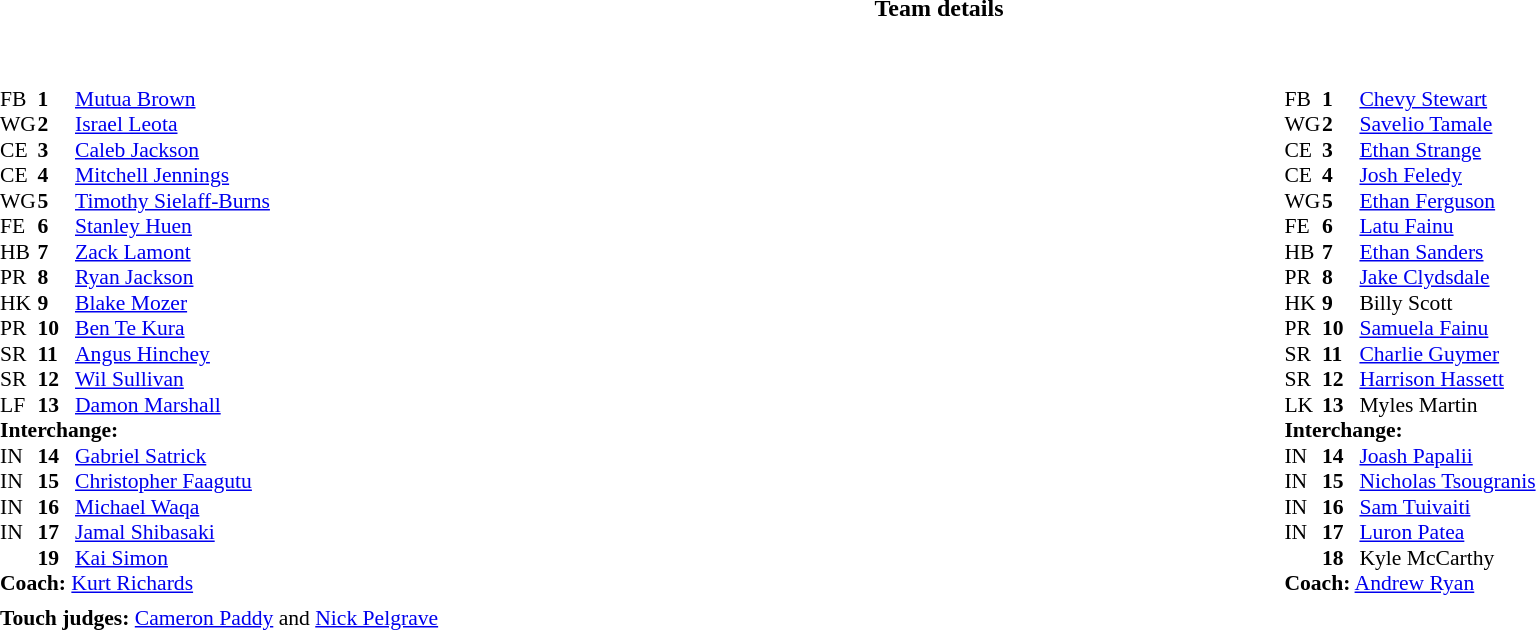<table class="collapsible collapsed" width="100%" border="0">
<tr>
<th>Team details</th>
</tr>
<tr>
<td><br><table width="100%">
<tr>
<td width="50%" valign="top"><br><table cellpadding="0" cellspacing="0" style="font-size: 90%">
<tr>
<th width="25"></th>
<th width="25"></th>
</tr>
<tr>
<td>FB</td>
<td><strong>1</strong></td>
<td><a href='#'>Mutua Brown</a></td>
</tr>
<tr>
<td>WG</td>
<td><strong>2</strong></td>
<td><a href='#'>Israel Leota</a></td>
</tr>
<tr>
<td>CE</td>
<td><strong>3</strong></td>
<td><a href='#'>Caleb Jackson</a></td>
</tr>
<tr>
<td>CE</td>
<td><strong>4</strong></td>
<td><a href='#'>Mitchell Jennings</a></td>
</tr>
<tr>
<td>WG</td>
<td><strong>5</strong></td>
<td><a href='#'>Timothy Sielaff-Burns</a></td>
</tr>
<tr>
<td>FE</td>
<td><strong>6</strong></td>
<td><a href='#'>Stanley Huen</a></td>
</tr>
<tr>
<td>HB</td>
<td><strong>7</strong></td>
<td><a href='#'>Zack Lamont</a></td>
</tr>
<tr>
<td>PR</td>
<td><strong>8</strong></td>
<td><a href='#'>Ryan Jackson</a></td>
</tr>
<tr>
<td>HK</td>
<td><strong>9</strong></td>
<td><a href='#'>Blake Mozer</a></td>
</tr>
<tr>
<td>PR</td>
<td><strong>10</strong></td>
<td><a href='#'>Ben Te Kura</a></td>
</tr>
<tr>
<td>SR</td>
<td><strong>11</strong></td>
<td><a href='#'>Angus Hinchey</a></td>
</tr>
<tr>
<td>SR</td>
<td><strong>12</strong></td>
<td><a href='#'>Wil Sullivan</a></td>
</tr>
<tr>
<td>LF</td>
<td><strong>13</strong></td>
<td><a href='#'>Damon Marshall</a></td>
</tr>
<tr>
<td colspan="3"><strong>Interchange:</strong></td>
</tr>
<tr>
<td>IN</td>
<td><strong>14</strong></td>
<td><a href='#'>Gabriel Satrick</a></td>
</tr>
<tr>
<td>IN</td>
<td><strong>15</strong></td>
<td><a href='#'>Christopher Faagutu</a></td>
</tr>
<tr>
<td>IN</td>
<td><strong>16</strong></td>
<td><a href='#'>Michael Waqa</a></td>
</tr>
<tr>
<td>IN</td>
<td><strong>17</strong></td>
<td><a href='#'>Jamal Shibasaki</a></td>
</tr>
<tr>
<td></td>
<td><strong>19</strong></td>
<td><a href='#'>Kai Simon</a></td>
</tr>
<tr>
<td colspan="3"><strong>Coach:</strong> <a href='#'>Kurt Richards</a></td>
</tr>
<tr>
<td colspan="3"></td>
</tr>
</table>
</td>
<td width="50%" valign="top"><br><table align="center" cellpadding="0" cellspacing="0" style="font-size: 90%">
<tr>
<th width="25"></th>
<th width="25"></th>
</tr>
<tr>
<td>FB</td>
<td><strong>1</strong></td>
<td><a href='#'>Chevy Stewart</a></td>
</tr>
<tr>
<td>WG</td>
<td><strong>2</strong></td>
<td><a href='#'>Savelio Tamale</a></td>
</tr>
<tr>
<td>CE</td>
<td><strong>3</strong></td>
<td><a href='#'>Ethan Strange</a></td>
</tr>
<tr>
<td>CE</td>
<td><strong>4</strong></td>
<td><a href='#'>Josh Feledy</a></td>
</tr>
<tr>
<td>WG</td>
<td><strong>5</strong></td>
<td><a href='#'>Ethan Ferguson</a></td>
</tr>
<tr>
<td>FE</td>
<td><strong>6</strong></td>
<td><a href='#'>Latu Fainu</a></td>
</tr>
<tr>
<td>HB</td>
<td><strong>7</strong></td>
<td><a href='#'>Ethan Sanders</a></td>
</tr>
<tr>
<td>PR</td>
<td><strong>8</strong></td>
<td><a href='#'>Jake Clydsdale</a></td>
</tr>
<tr>
<td>HK</td>
<td><strong>9</strong></td>
<td>Billy Scott</td>
</tr>
<tr>
<td>PR</td>
<td><strong>10</strong></td>
<td><a href='#'>Samuela Fainu</a></td>
</tr>
<tr>
<td>SR</td>
<td><strong>11</strong></td>
<td><a href='#'>Charlie Guymer</a></td>
</tr>
<tr>
<td>SR</td>
<td><strong>12</strong></td>
<td><a href='#'>Harrison Hassett</a></td>
</tr>
<tr>
<td>LK</td>
<td><strong>13</strong></td>
<td>Myles Martin</td>
</tr>
<tr>
<td colspan="3"><strong>Interchange:</strong></td>
</tr>
<tr>
<td>IN</td>
<td><strong>14</strong></td>
<td><a href='#'>Joash Papalii</a></td>
</tr>
<tr>
<td>IN</td>
<td><strong>15</strong></td>
<td><a href='#'>Nicholas Tsougranis</a></td>
</tr>
<tr>
<td>IN</td>
<td><strong>16</strong></td>
<td><a href='#'>Sam Tuivaiti</a></td>
</tr>
<tr>
<td>IN</td>
<td><strong>17</strong></td>
<td><a href='#'>Luron Patea</a></td>
</tr>
<tr>
<td></td>
<td><strong>18</strong></td>
<td>Kyle McCarthy</td>
</tr>
<tr>
<td colspan="3"><strong>Coach:</strong> <a href='#'>Andrew Ryan</a></td>
<td colspan="3"></td>
</tr>
</table>
</td>
</tr>
</table>
<table style="width:100%; font-size:90%;">
<tr>
<td><strong>Touch judges:</strong> <a href='#'>Cameron Paddy</a> and <a href='#'>Nick Pelgrave</a></td>
</tr>
</table>
</td>
</tr>
</table>
